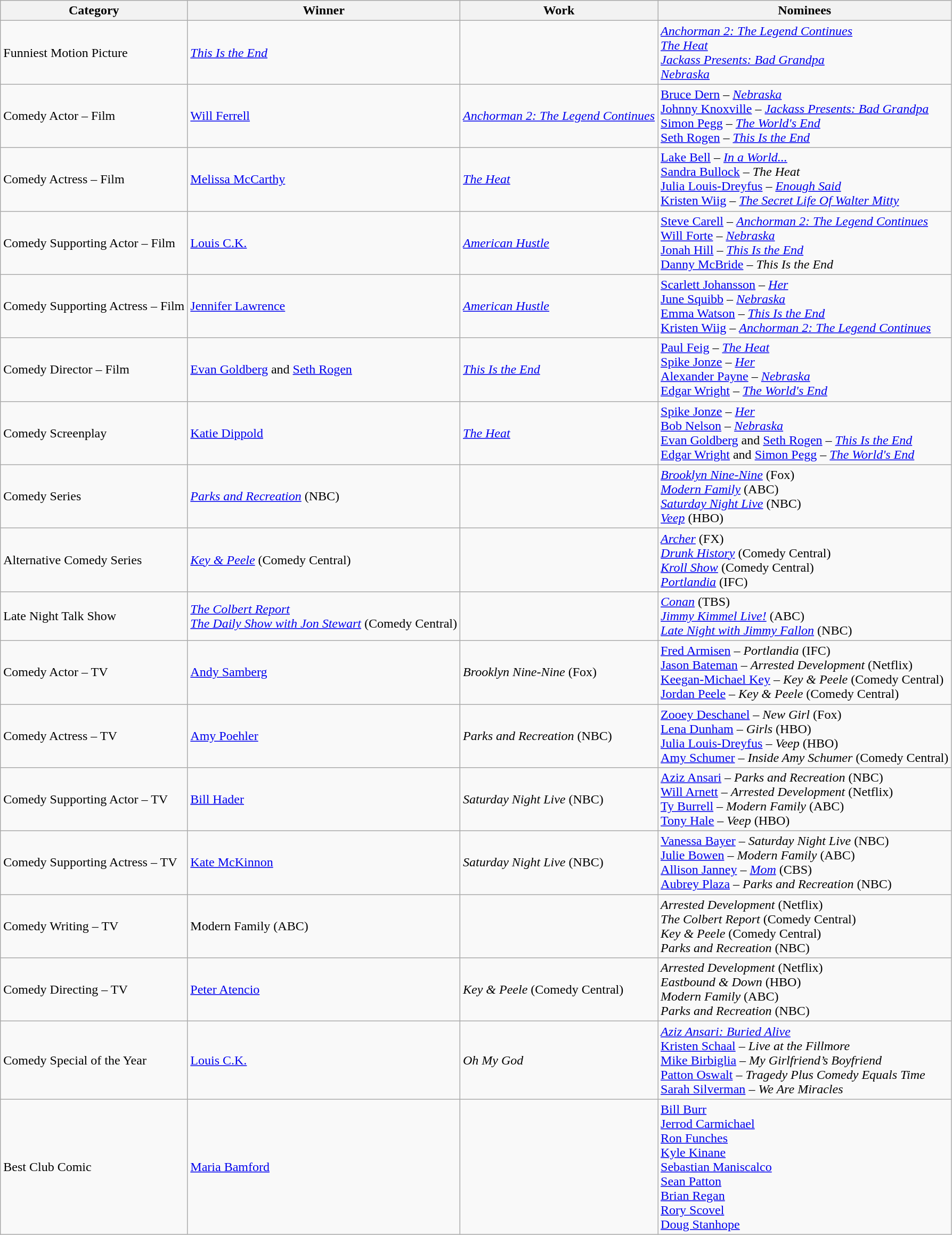<table class="wikitable sortable">
<tr>
<th>Category</th>
<th>Winner</th>
<th>Work</th>
<th class="unsortable">Nominees</th>
</tr>
<tr>
<td>Funniest Motion Picture</td>
<td><em><a href='#'>This Is the End</a></em></td>
<td></td>
<td><em><a href='#'>Anchorman 2: The Legend Continues</a></em><br><em><a href='#'>The Heat</a></em><br><em><a href='#'>Jackass Presents: Bad Grandpa</a></em><br><em><a href='#'>Nebraska</a></em></td>
</tr>
<tr>
<td>Comedy Actor – Film</td>
<td><a href='#'>Will Ferrell</a></td>
<td><em><a href='#'>Anchorman 2: The Legend Continues</a></em></td>
<td><a href='#'>Bruce Dern</a> – <em><a href='#'>Nebraska</a></em><br><a href='#'>Johnny Knoxville</a> – <em><a href='#'>Jackass Presents: Bad Grandpa</a></em><br><a href='#'>Simon Pegg</a> – <em><a href='#'>The World's End</a></em><br><a href='#'>Seth Rogen</a> – <em><a href='#'>This Is the End</a></em></td>
</tr>
<tr>
<td>Comedy Actress – Film</td>
<td><a href='#'>Melissa McCarthy</a></td>
<td><em><a href='#'>The Heat</a></em></td>
<td><a href='#'>Lake Bell</a> – <em><a href='#'>In a World...</a></em><br><a href='#'>Sandra Bullock</a> – <em>The Heat</em><br><a href='#'>Julia Louis-Dreyfus</a> – <em><a href='#'>Enough Said</a></em><br><a href='#'>Kristen Wiig</a> – <em><a href='#'>The Secret Life Of Walter Mitty</a></em></td>
</tr>
<tr>
<td>Comedy Supporting Actor – Film</td>
<td><a href='#'>Louis C.K.</a></td>
<td><em><a href='#'>American Hustle</a></em></td>
<td><a href='#'>Steve Carell</a> – <em><a href='#'>Anchorman 2: The Legend Continues</a></em><br><a href='#'>Will Forte</a> – <em><a href='#'>Nebraska</a></em><br><a href='#'>Jonah Hill</a> – <em><a href='#'>This Is the End</a></em><br><a href='#'>Danny McBride</a> – <em>This Is the End</em></td>
</tr>
<tr>
<td>Comedy Supporting Actress – Film</td>
<td><a href='#'>Jennifer Lawrence</a></td>
<td><em><a href='#'>American Hustle</a></em></td>
<td><a href='#'>Scarlett Johansson</a> – <em><a href='#'>Her</a></em><br><a href='#'>June Squibb</a> – <em><a href='#'>Nebraska</a></em><br><a href='#'>Emma Watson</a> – <em><a href='#'>This Is the End</a></em><br><a href='#'>Kristen Wiig</a> – <em><a href='#'>Anchorman 2: The Legend Continues</a></em></td>
</tr>
<tr>
<td>Comedy Director – Film</td>
<td><a href='#'>Evan Goldberg</a> and <a href='#'>Seth Rogen</a></td>
<td><em><a href='#'>This Is the End</a></em></td>
<td><a href='#'>Paul Feig</a> – <em><a href='#'>The Heat</a></em><br><a href='#'>Spike Jonze</a> – <em><a href='#'>Her</a></em><br><a href='#'>Alexander Payne</a> – <em><a href='#'>Nebraska</a></em><br><a href='#'>Edgar Wright</a> – <em><a href='#'>The World's End</a></em></td>
</tr>
<tr>
<td>Comedy Screenplay</td>
<td><a href='#'>Katie Dippold</a></td>
<td><em><a href='#'>The Heat</a></em></td>
<td><a href='#'>Spike Jonze</a> – <em><a href='#'>Her</a></em><br><a href='#'>Bob Nelson</a> – <em><a href='#'>Nebraska</a></em><br><a href='#'>Evan Goldberg</a> and <a href='#'>Seth Rogen</a> – <em><a href='#'>This Is the End</a></em><br><a href='#'>Edgar Wright</a> and <a href='#'>Simon Pegg</a> – <em><a href='#'>The World's End</a></em></td>
</tr>
<tr>
<td>Comedy Series</td>
<td><em><a href='#'>Parks and Recreation</a></em> (NBC)</td>
<td></td>
<td><em><a href='#'>Brooklyn Nine-Nine</a></em> (Fox)<br><em><a href='#'>Modern Family</a></em> (ABC)<br><em><a href='#'>Saturday Night Live</a></em> (NBC)<br><em><a href='#'>Veep</a></em> (HBO)</td>
</tr>
<tr>
<td>Alternative Comedy Series</td>
<td><em><a href='#'>Key & Peele</a></em> (Comedy Central)</td>
<td></td>
<td><em><a href='#'>Archer</a></em> (FX)<br><em><a href='#'>Drunk History</a></em> (Comedy Central)<br><em><a href='#'>Kroll Show</a></em> (Comedy Central)<br><em><a href='#'>Portlandia</a></em> (IFC)</td>
</tr>
<tr>
<td>Late Night Talk Show</td>
<td><em><a href='#'>The Colbert Report</a></em><br><em><a href='#'>The Daily Show with Jon Stewart</a></em> (Comedy Central)</td>
<td></td>
<td><em><a href='#'>Conan</a></em> (TBS)<br><em><a href='#'>Jimmy Kimmel Live!</a></em> (ABC)<br><em><a href='#'>Late Night with Jimmy Fallon</a></em> (NBC)</td>
</tr>
<tr>
<td>Comedy Actor – TV</td>
<td><a href='#'>Andy Samberg</a></td>
<td><em>Brooklyn Nine-Nine</em> (Fox)</td>
<td><a href='#'>Fred Armisen</a> – <em>Portlandia</em> (IFC)<br><a href='#'>Jason Bateman</a> – <em>Arrested Development</em> (Netflix)<br><a href='#'>Keegan-Michael Key</a> – <em>Key & Peele</em> (Comedy Central)<br><a href='#'>Jordan Peele</a> – <em>Key & Peele</em> (Comedy Central)</td>
</tr>
<tr>
<td>Comedy Actress – TV</td>
<td><a href='#'>Amy Poehler</a></td>
<td><em>Parks and Recreation</em> (NBC)</td>
<td><a href='#'>Zooey Deschanel</a> – <em>New Girl</em> (Fox)<br><a href='#'>Lena Dunham</a> – <em>Girls</em> (HBO)<br><a href='#'>Julia Louis-Dreyfus</a> – <em>Veep</em> (HBO)<br><a href='#'>Amy Schumer</a> – <em>Inside Amy Schumer</em> (Comedy Central)</td>
</tr>
<tr>
<td>Comedy Supporting Actor – TV</td>
<td><a href='#'>Bill Hader</a></td>
<td><em>Saturday Night Live</em> (NBC)</td>
<td><a href='#'>Aziz Ansari</a> – <em>Parks and Recreation</em> (NBC)<br><a href='#'>Will Arnett</a> – <em>Arrested Development</em> (Netflix)<br><a href='#'>Ty Burrell</a> – <em>Modern Family</em> (ABC)<br><a href='#'>Tony Hale</a> – <em>Veep</em> (HBO)</td>
</tr>
<tr>
<td>Comedy Supporting Actress – TV</td>
<td><a href='#'>Kate McKinnon</a></td>
<td><em>Saturday Night Live</em> (NBC)</td>
<td><a href='#'>Vanessa Bayer</a> – <em>Saturday Night Live</em> (NBC)<br><a href='#'>Julie Bowen</a> – <em>Modern Family</em> (ABC)<br><a href='#'>Allison Janney</a> – <em><a href='#'>Mom</a></em> (CBS)<br><a href='#'>Aubrey Plaza</a> – <em>Parks and Recreation</em> (NBC)</td>
</tr>
<tr>
<td>Comedy Writing – TV</td>
<td>Modern Family (ABC)</td>
<td></td>
<td><em>Arrested Development</em> (Netflix)<br> <em>The Colbert Report</em> (Comedy Central)<br> <em>Key & Peele</em> (Comedy Central)<br> <em>Parks and Recreation</em> (NBC)</td>
</tr>
<tr>
<td>Comedy Directing – TV</td>
<td><a href='#'>Peter Atencio</a></td>
<td><em>Key & Peele</em> (Comedy Central)</td>
<td><em>Arrested Development</em> (Netflix)<br> <em>Eastbound & Down</em> (HBO)<br> <em>Modern Family</em> (ABC)<br> <em>Parks and Recreation</em> (NBC)</td>
</tr>
<tr>
<td>Comedy Special of the Year</td>
<td><a href='#'>Louis C.K.</a></td>
<td><em>Oh My God</em></td>
<td><em><a href='#'>Aziz Ansari: Buried Alive</a></em><br> <a href='#'>Kristen Schaal</a> – <em>Live at the Fillmore</em><br> <a href='#'>Mike Birbiglia</a> – <em>My Girlfriend’s Boyfriend</em><br> <a href='#'>Patton Oswalt</a> – <em>Tragedy Plus Comedy Equals Time</em><br> <a href='#'>Sarah Silverman</a> – <em>We Are Miracles</em></td>
</tr>
<tr>
<td>Best Club Comic</td>
<td><a href='#'>Maria Bamford</a></td>
<td></td>
<td><a href='#'>Bill Burr</a><br> <a href='#'>Jerrod Carmichael</a><br> <a href='#'>Ron Funches</a><br> <a href='#'>Kyle Kinane</a><br> <a href='#'>Sebastian Maniscalco</a><br> <a href='#'>Sean Patton</a><br> <a href='#'>Brian Regan</a><br> <a href='#'>Rory Scovel</a><br> <a href='#'>Doug Stanhope</a><br></td>
</tr>
</table>
